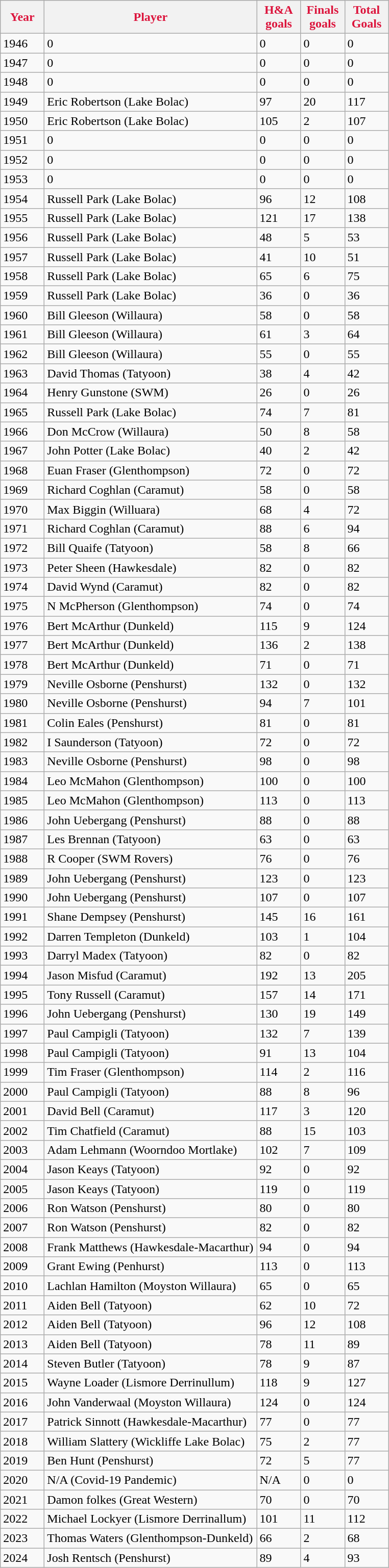<table class="wikitable">
<tr>
<th style="color:crimson" width="50">Year</th>
<th style="color:crimson" width="270">Player</th>
<th style="color:crimson" width="50">H&A goals</th>
<th style="color:crimson" width="50">Finals goals</th>
<th style="color:crimson" width="50">Total Goals</th>
</tr>
<tr>
<td>1946</td>
<td>0</td>
<td>0</td>
<td>0</td>
<td>0</td>
</tr>
<tr>
<td>1947</td>
<td>0</td>
<td>0</td>
<td>0</td>
<td>0</td>
</tr>
<tr>
<td>1948</td>
<td>0</td>
<td>0</td>
<td>0</td>
<td>0</td>
</tr>
<tr>
<td>1949</td>
<td>Eric Robertson (Lake Bolac)</td>
<td>97</td>
<td>20</td>
<td>117</td>
</tr>
<tr>
<td>1950</td>
<td>Eric Robertson (Lake Bolac)</td>
<td>105</td>
<td>2</td>
<td>107</td>
</tr>
<tr>
<td>1951</td>
<td>0</td>
<td>0</td>
<td>0</td>
<td>0</td>
</tr>
<tr>
<td>1952</td>
<td>0</td>
<td>0</td>
<td>0</td>
<td>0</td>
</tr>
<tr>
<td>1953</td>
<td>0</td>
<td>0</td>
<td>0</td>
<td>0</td>
</tr>
<tr>
<td>1954</td>
<td>Russell Park (Lake Bolac)</td>
<td>96</td>
<td>12</td>
<td>108</td>
</tr>
<tr>
<td>1955</td>
<td>Russell Park (Lake Bolac)</td>
<td>121</td>
<td>17</td>
<td>138</td>
</tr>
<tr>
<td>1956</td>
<td>Russell Park (Lake Bolac)</td>
<td>48</td>
<td>5</td>
<td>53</td>
</tr>
<tr>
<td>1957</td>
<td>Russell Park (Lake Bolac)</td>
<td>41</td>
<td>10</td>
<td>51</td>
</tr>
<tr>
<td>1958</td>
<td>Russell Park (Lake Bolac)</td>
<td>65</td>
<td>6</td>
<td>75</td>
</tr>
<tr>
<td>1959</td>
<td>Russell Park (Lake Bolac)</td>
<td>36</td>
<td>0</td>
<td>36</td>
</tr>
<tr>
<td>1960</td>
<td>Bill Gleeson (Willaura)</td>
<td>58</td>
<td>0</td>
<td>58</td>
</tr>
<tr>
<td>1961</td>
<td>Bill Gleeson (Willaura)</td>
<td>61</td>
<td>3</td>
<td>64</td>
</tr>
<tr>
<td>1962</td>
<td>Bill Gleeson (Willaura)</td>
<td>55</td>
<td>0</td>
<td>55</td>
</tr>
<tr>
<td>1963</td>
<td>David Thomas (Tatyoon)</td>
<td>38</td>
<td>4</td>
<td>42</td>
</tr>
<tr>
<td>1964</td>
<td>Henry Gunstone (SWM)</td>
<td>26</td>
<td>0</td>
<td>26</td>
</tr>
<tr>
<td>1965</td>
<td>Russell Park (Lake Bolac)</td>
<td>74</td>
<td>7</td>
<td>81</td>
</tr>
<tr>
<td>1966</td>
<td>Don McCrow (Willaura)</td>
<td>50</td>
<td>8</td>
<td>58</td>
</tr>
<tr>
<td>1967</td>
<td>John Potter (Lake Bolac)</td>
<td>40</td>
<td>2</td>
<td>42</td>
</tr>
<tr>
<td>1968</td>
<td>Euan Fraser (Glenthompson)</td>
<td>72</td>
<td>0</td>
<td>72</td>
</tr>
<tr>
<td>1969</td>
<td>Richard Coghlan (Caramut)</td>
<td>58</td>
<td>0</td>
<td>58</td>
</tr>
<tr>
<td>1970</td>
<td>Max Biggin (Willuara)</td>
<td>68</td>
<td>4</td>
<td>72</td>
</tr>
<tr>
<td>1971</td>
<td>Richard Coghlan (Caramut)</td>
<td>88</td>
<td>6</td>
<td>94</td>
</tr>
<tr>
<td>1972</td>
<td>Bill Quaife (Tatyoon)</td>
<td>58</td>
<td>8</td>
<td>66</td>
</tr>
<tr>
<td>1973</td>
<td>Peter Sheen (Hawkesdale)</td>
<td>82</td>
<td>0</td>
<td>82</td>
</tr>
<tr>
<td>1974</td>
<td>David Wynd (Caramut)</td>
<td>82</td>
<td>0</td>
<td>82</td>
</tr>
<tr>
<td>1975</td>
<td>N McPherson (Glenthompson)</td>
<td>74</td>
<td>0</td>
<td>74</td>
</tr>
<tr>
<td>1976</td>
<td>Bert McArthur (Dunkeld)</td>
<td>115</td>
<td>9</td>
<td>124</td>
</tr>
<tr>
<td>1977</td>
<td>Bert McArthur (Dunkeld)</td>
<td>136</td>
<td>2</td>
<td>138</td>
</tr>
<tr>
<td>1978</td>
<td>Bert McArthur (Dunkeld)</td>
<td>71</td>
<td>0</td>
<td>71</td>
</tr>
<tr>
<td>1979</td>
<td>Neville Osborne (Penshurst)</td>
<td>132</td>
<td>0</td>
<td>132</td>
</tr>
<tr>
<td>1980</td>
<td>Neville Osborne (Penshurst)</td>
<td>94</td>
<td>7</td>
<td>101</td>
</tr>
<tr>
<td>1981</td>
<td>Colin Eales (Penshurst)</td>
<td>81</td>
<td>0</td>
<td>81</td>
</tr>
<tr>
<td>1982</td>
<td>I Saunderson (Tatyoon)</td>
<td>72</td>
<td>0</td>
<td>72</td>
</tr>
<tr>
<td>1983</td>
<td>Neville Osborne (Penshurst)</td>
<td>98</td>
<td>0</td>
<td>98</td>
</tr>
<tr>
<td>1984</td>
<td>Leo McMahon (Glenthompson)</td>
<td>100</td>
<td>0</td>
<td>100</td>
</tr>
<tr>
<td>1985</td>
<td>Leo McMahon (Glenthompson)</td>
<td>113</td>
<td>0</td>
<td>113</td>
</tr>
<tr>
<td>1986</td>
<td>John Uebergang (Penshurst)</td>
<td>88</td>
<td>0</td>
<td>88</td>
</tr>
<tr>
<td>1987</td>
<td>Les Brennan (Tatyoon)</td>
<td>63</td>
<td>0</td>
<td>63</td>
</tr>
<tr>
<td>1988</td>
<td>R Cooper (SWM Rovers)</td>
<td>76</td>
<td>0</td>
<td>76</td>
</tr>
<tr>
<td>1989</td>
<td>John Uebergang (Penshurst)</td>
<td>123</td>
<td>0</td>
<td>123</td>
</tr>
<tr>
<td>1990</td>
<td>John Uebergang (Penshurst)</td>
<td>107</td>
<td>0</td>
<td>107</td>
</tr>
<tr>
<td>1991</td>
<td>Shane Dempsey (Penshurst)</td>
<td>145</td>
<td>16</td>
<td>161</td>
</tr>
<tr>
<td>1992</td>
<td>Darren Templeton (Dunkeld)</td>
<td>103</td>
<td>1</td>
<td>104</td>
</tr>
<tr>
<td>1993</td>
<td>Darryl Madex (Tatyoon)</td>
<td>82</td>
<td>0</td>
<td>82</td>
</tr>
<tr>
<td>1994</td>
<td>Jason Misfud (Caramut)</td>
<td>192</td>
<td>13</td>
<td>205</td>
</tr>
<tr>
<td>1995</td>
<td>Tony Russell (Caramut)</td>
<td>157</td>
<td>14</td>
<td>171</td>
</tr>
<tr>
<td>1996</td>
<td>John Uebergang (Penshurst)</td>
<td>130</td>
<td>19</td>
<td>149</td>
</tr>
<tr>
<td>1997</td>
<td>Paul Campigli (Tatyoon)</td>
<td>132</td>
<td>7</td>
<td>139</td>
</tr>
<tr>
<td>1998</td>
<td>Paul Campigli (Tatyoon)</td>
<td>91</td>
<td>13</td>
<td>104</td>
</tr>
<tr>
<td>1999</td>
<td>Tim Fraser (Glenthompson)</td>
<td>114</td>
<td>2</td>
<td>116</td>
</tr>
<tr>
<td>2000</td>
<td>Paul Campigli (Tatyoon)</td>
<td>88</td>
<td>8</td>
<td>96</td>
</tr>
<tr>
<td>2001</td>
<td>David Bell (Caramut)</td>
<td>117</td>
<td>3</td>
<td>120</td>
</tr>
<tr>
<td>2002</td>
<td>Tim Chatfield (Caramut)</td>
<td>88</td>
<td>15</td>
<td>103</td>
</tr>
<tr>
<td>2003</td>
<td>Adam Lehmann (Woorndoo Mortlake)</td>
<td>102</td>
<td>7</td>
<td>109</td>
</tr>
<tr>
<td>2004</td>
<td>Jason Keays (Tatyoon)</td>
<td>92</td>
<td>0</td>
<td>92</td>
</tr>
<tr>
<td>2005</td>
<td>Jason Keays (Tatyoon)</td>
<td>119</td>
<td>0</td>
<td>119</td>
</tr>
<tr>
<td>2006</td>
<td>Ron Watson (Penshurst)</td>
<td>80</td>
<td>0</td>
<td>80</td>
</tr>
<tr>
<td>2007</td>
<td>Ron Watson (Penshurst)</td>
<td>82</td>
<td>0</td>
<td>82</td>
</tr>
<tr>
<td>2008</td>
<td>Frank Matthews (Hawkesdale-Macarthur)</td>
<td>94</td>
<td>0</td>
<td>94</td>
</tr>
<tr>
<td>2009</td>
<td>Grant Ewing (Penhurst)</td>
<td>113</td>
<td>0</td>
<td>113</td>
</tr>
<tr>
<td>2010</td>
<td>Lachlan Hamilton (Moyston Willaura)</td>
<td>65</td>
<td>0</td>
<td>65</td>
</tr>
<tr>
<td>2011</td>
<td>Aiden Bell (Tatyoon)</td>
<td>62</td>
<td>10</td>
<td>72</td>
</tr>
<tr>
<td>2012</td>
<td>Aiden Bell (Tatyoon)</td>
<td>96</td>
<td>12</td>
<td>108</td>
</tr>
<tr>
<td>2013</td>
<td>Aiden Bell (Tatyoon)</td>
<td>78</td>
<td>11</td>
<td>89</td>
</tr>
<tr>
<td>2014</td>
<td>Steven Butler (Tatyoon)</td>
<td>78</td>
<td>9</td>
<td>87</td>
</tr>
<tr>
<td>2015</td>
<td>Wayne Loader (Lismore Derrinullum)</td>
<td>118</td>
<td>9</td>
<td>127</td>
</tr>
<tr>
<td>2016</td>
<td>John Vanderwaal (Moyston Willaura)</td>
<td>124</td>
<td>0</td>
<td>124</td>
</tr>
<tr>
<td>2017</td>
<td>Patrick Sinnott (Hawkesdale-Macarthur)</td>
<td>77</td>
<td>0</td>
<td>77</td>
</tr>
<tr>
<td>2018</td>
<td>William Slattery (Wickliffe Lake Bolac)</td>
<td>75</td>
<td>2</td>
<td>77</td>
</tr>
<tr>
<td>2019</td>
<td>Ben Hunt (Penshurst)</td>
<td>72</td>
<td>5</td>
<td>77</td>
</tr>
<tr>
<td>2020</td>
<td>N/A (Covid-19 Pandemic)</td>
<td>N/A</td>
<td>0</td>
<td>0</td>
</tr>
<tr>
<td>2021</td>
<td>Damon folkes (Great Western)</td>
<td>70</td>
<td>0</td>
<td>70</td>
</tr>
<tr>
<td>2022</td>
<td>Michael Lockyer (Lismore Derrinallum)</td>
<td>101</td>
<td>11</td>
<td>112</td>
</tr>
<tr>
<td>2023</td>
<td>Thomas Waters (Glenthompson-Dunkeld)</td>
<td>66</td>
<td>2</td>
<td>68</td>
</tr>
<tr>
<td>2024</td>
<td>Josh Rentsch (Penshurst)</td>
<td>89</td>
<td>4</td>
<td>93</td>
</tr>
</table>
